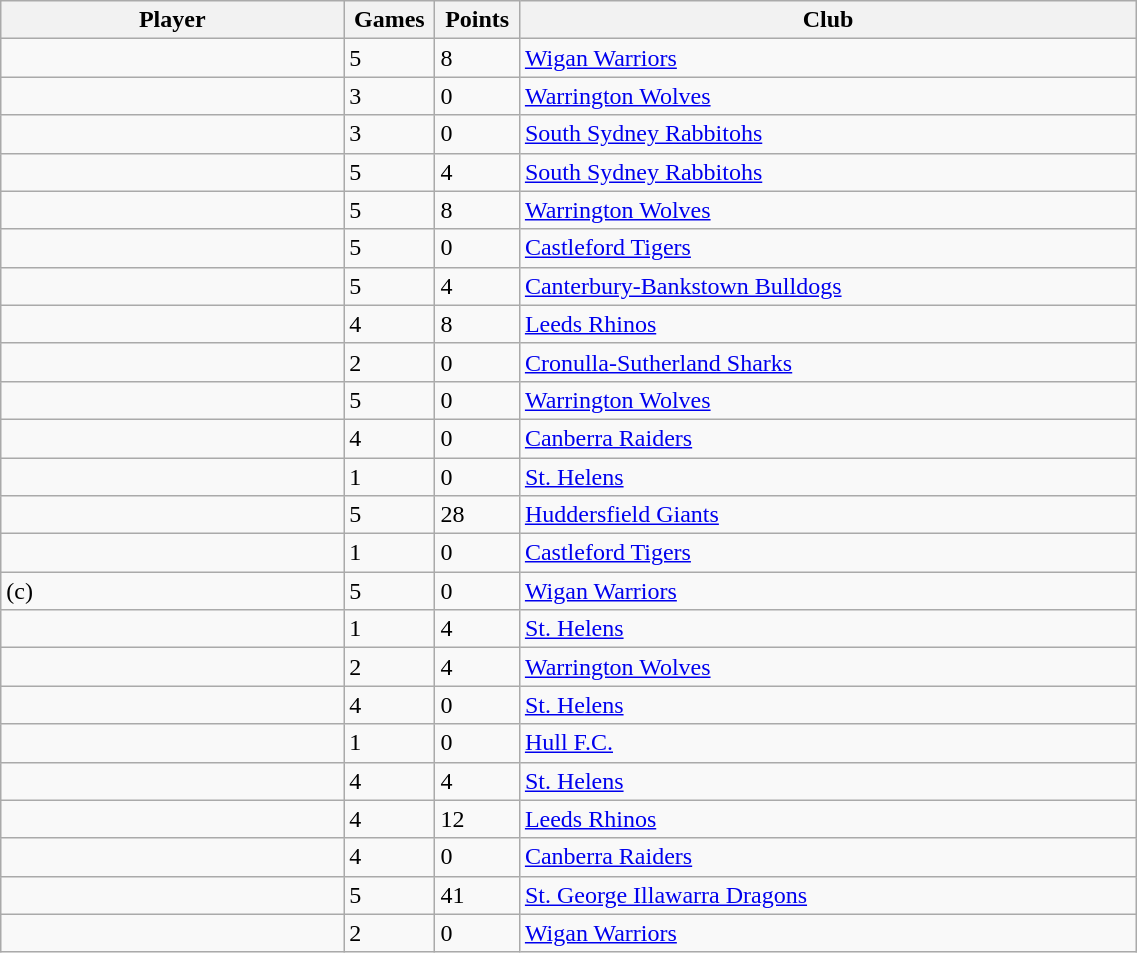<table class="wikitable sortable" style="width:60%;text-align:left">
<tr>
<th width=25%>Player</th>
<th width=4%>Games</th>
<th width=4%>Points</th>
<th width=45%>Club</th>
</tr>
<tr>
<td></td>
<td>5</td>
<td>8</td>
<td> <a href='#'>Wigan Warriors</a></td>
</tr>
<tr>
<td></td>
<td>3</td>
<td>0</td>
<td> <a href='#'>Warrington Wolves</a></td>
</tr>
<tr>
<td></td>
<td>3</td>
<td>0</td>
<td> <a href='#'>South Sydney Rabbitohs</a></td>
</tr>
<tr>
<td></td>
<td>5</td>
<td>4</td>
<td> <a href='#'>South Sydney Rabbitohs</a></td>
</tr>
<tr>
<td></td>
<td>5</td>
<td>8</td>
<td> <a href='#'>Warrington Wolves</a></td>
</tr>
<tr>
<td></td>
<td>5</td>
<td>0</td>
<td> <a href='#'>Castleford Tigers</a></td>
</tr>
<tr>
<td></td>
<td>5</td>
<td>4</td>
<td> <a href='#'>Canterbury-Bankstown Bulldogs</a></td>
</tr>
<tr>
<td></td>
<td>4</td>
<td>8</td>
<td> <a href='#'>Leeds Rhinos</a></td>
</tr>
<tr>
<td></td>
<td>2</td>
<td>0</td>
<td> <a href='#'>Cronulla-Sutherland Sharks</a></td>
</tr>
<tr>
<td></td>
<td>5</td>
<td>0</td>
<td> <a href='#'>Warrington Wolves</a></td>
</tr>
<tr>
<td></td>
<td>4</td>
<td>0</td>
<td> <a href='#'>Canberra Raiders</a></td>
</tr>
<tr>
<td></td>
<td>1</td>
<td>0</td>
<td> <a href='#'>St. Helens</a></td>
</tr>
<tr>
<td></td>
<td>5</td>
<td>28</td>
<td> <a href='#'>Huddersfield Giants</a></td>
</tr>
<tr>
<td></td>
<td>1</td>
<td>0</td>
<td> <a href='#'>Castleford Tigers</a></td>
</tr>
<tr>
<td> (c)</td>
<td>5</td>
<td>0</td>
<td> <a href='#'>Wigan Warriors</a></td>
</tr>
<tr>
<td></td>
<td>1</td>
<td>4</td>
<td> <a href='#'>St. Helens</a></td>
</tr>
<tr>
<td></td>
<td>2</td>
<td>4</td>
<td> <a href='#'>Warrington Wolves</a></td>
</tr>
<tr>
<td></td>
<td>4</td>
<td>0</td>
<td> <a href='#'>St. Helens</a></td>
</tr>
<tr>
<td></td>
<td>1</td>
<td>0</td>
<td> <a href='#'>Hull F.C.</a></td>
</tr>
<tr>
<td></td>
<td>4</td>
<td>4</td>
<td> <a href='#'>St. Helens</a></td>
</tr>
<tr>
<td></td>
<td>4</td>
<td>12</td>
<td> <a href='#'>Leeds Rhinos</a></td>
</tr>
<tr>
<td></td>
<td>4</td>
<td>0</td>
<td> <a href='#'>Canberra Raiders</a></td>
</tr>
<tr>
<td></td>
<td>5</td>
<td>41</td>
<td> <a href='#'>St. George Illawarra Dragons</a></td>
</tr>
<tr>
<td></td>
<td>2</td>
<td>0</td>
<td> <a href='#'>Wigan Warriors</a></td>
</tr>
</table>
